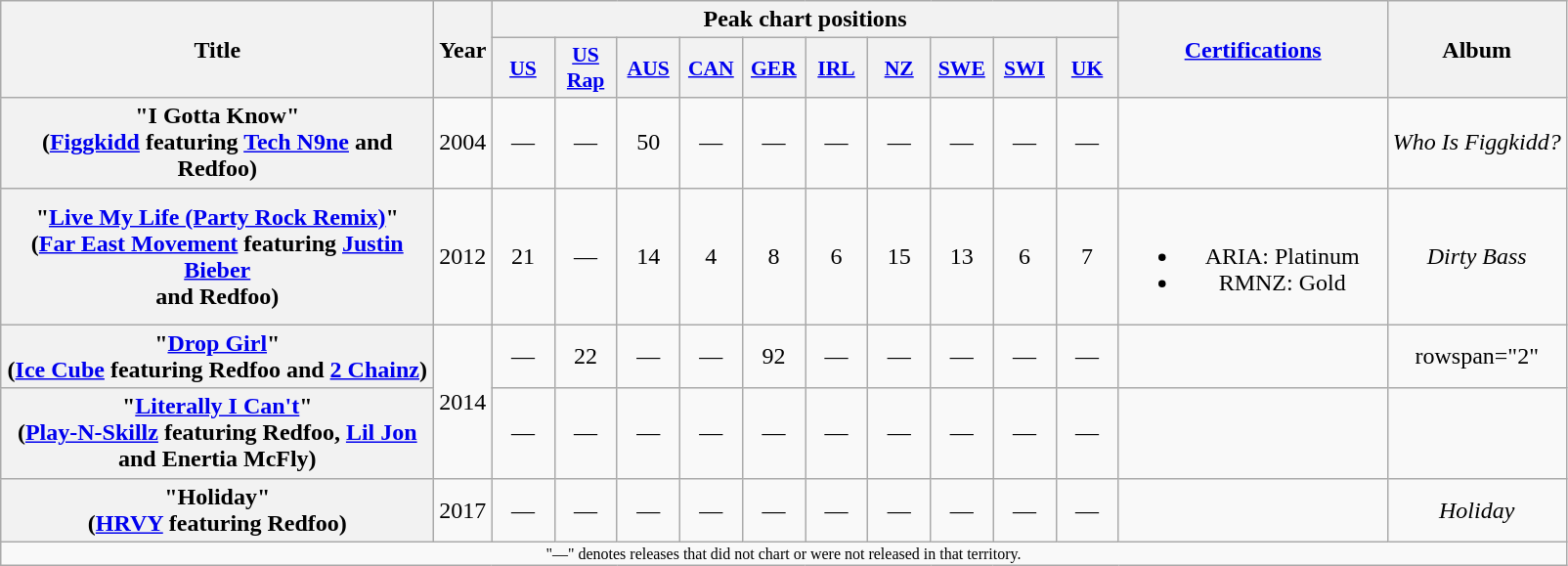<table class="wikitable plainrowheaders" style="text-align:center;" border="1">
<tr>
<th scope="col" rowspan="2" style="width:18em;">Title</th>
<th scope="col" rowspan="2">Year</th>
<th scope="col" colspan="10">Peak chart positions</th>
<th scope="col" rowspan="2" style="width:11em;"><a href='#'>Certifications</a></th>
<th scope="col" rowspan="2">Album</th>
</tr>
<tr>
<th scope="col" style="width:2.5em;font-size:90%;"><a href='#'>US</a><br></th>
<th scope="col" style="width:2.5em;font-size:90%;"><a href='#'>US<br>Rap</a><br></th>
<th scope="col" style="width:2.5em;font-size:90%;"><a href='#'>AUS</a><br></th>
<th scope="col" style="width:2.5em;font-size:90%;"><a href='#'>CAN</a><br></th>
<th scope="col" style="width:2.5em;font-size:90%;"><a href='#'>GER</a><br></th>
<th scope="col" style="width:2.5em;font-size:90%;"><a href='#'>IRL</a><br></th>
<th scope="col" style="width:2.5em;font-size:90%;"><a href='#'>NZ</a><br></th>
<th scope="col" style="width:2.5em;font-size:90%;"><a href='#'>SWE</a><br></th>
<th scope="col" style="width:2.5em;font-size:90%;"><a href='#'>SWI</a><br></th>
<th scope="col" style="width:2.5em;font-size:90%;"><a href='#'>UK</a><br></th>
</tr>
<tr>
<th scope="row">"I Gotta Know"<br><span>(<a href='#'>Figgkidd</a> featuring <a href='#'>Tech N9ne</a> and Redfoo)</span></th>
<td>2004</td>
<td>—</td>
<td>—</td>
<td>50</td>
<td>—</td>
<td>—</td>
<td>—</td>
<td>—</td>
<td>—</td>
<td>—</td>
<td>—</td>
<td></td>
<td><em>Who Is Figgkidd?</em></td>
</tr>
<tr>
<th scope="row">"<a href='#'>Live My Life (Party Rock Remix)</a>"<br><span>(<a href='#'>Far East Movement</a> featuring <a href='#'>Justin Bieber</a><br>and Redfoo)</span></th>
<td>2012</td>
<td>21</td>
<td>—</td>
<td>14</td>
<td>4</td>
<td>8</td>
<td>6</td>
<td>15</td>
<td>13</td>
<td>6</td>
<td>7</td>
<td><br><ul><li>ARIA: Platinum</li><li>RMNZ: Gold</li></ul></td>
<td><em>Dirty Bass</em></td>
</tr>
<tr>
<th scope="row">"<a href='#'>Drop Girl</a>"<br><span>(<a href='#'>Ice Cube</a> featuring Redfoo and <a href='#'>2 Chainz</a>)</span></th>
<td rowspan="2">2014</td>
<td>—</td>
<td>22</td>
<td>—</td>
<td>—</td>
<td>92</td>
<td>—</td>
<td>—</td>
<td>—</td>
<td>—</td>
<td>—</td>
<td></td>
<td>rowspan="2" </td>
</tr>
<tr>
<th scope="row">"<a href='#'>Literally I Can't</a>"<br><span>(<a href='#'>Play-N-Skillz</a> featuring Redfoo, <a href='#'>Lil Jon</a> and Enertia McFly)</span></th>
<td>—</td>
<td>—</td>
<td>—</td>
<td>—</td>
<td>—</td>
<td>—</td>
<td>—</td>
<td>—</td>
<td>—</td>
<td>—</td>
<td></td>
</tr>
<tr>
<th scope="row">"Holiday"<br><span>(<a href='#'>HRVY</a> featuring Redfoo)</span></th>
<td>2017</td>
<td>—</td>
<td>—</td>
<td>—</td>
<td>—</td>
<td>—</td>
<td>—</td>
<td>—</td>
<td>—</td>
<td>—</td>
<td>—</td>
<td></td>
<td><em>Holiday</em></td>
</tr>
<tr>
<td colspan="15" style="font-size:8pt">"—" denotes releases that did not chart or were not released in that territory.</td>
</tr>
</table>
